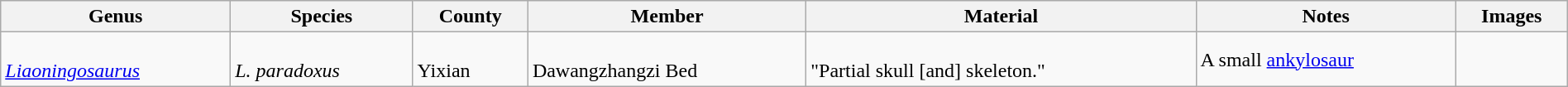<table class="wikitable" align="center" width="100%">
<tr>
<th>Genus</th>
<th>Species</th>
<th>County</th>
<th>Member</th>
<th>Material</th>
<th>Notes</th>
<th>Images</th>
</tr>
<tr>
<td><br><em><a href='#'>Liaoningosaurus</a></em></td>
<td><br><em>L. paradoxus</em></td>
<td><br>Yixian</td>
<td><br>Dawangzhangzi Bed</td>
<td><br>"Partial skull [and] skeleton."</td>
<td>A small <a href='#'>ankylosaur</a></td>
<td></td>
</tr>
</table>
